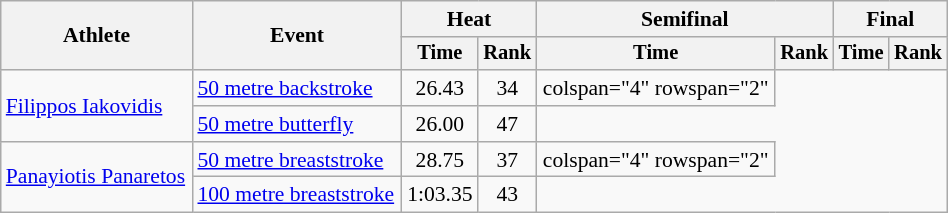<table class="wikitable" style="text-align:center; font-size:90%; width:50%;">
<tr>
<th rowspan="2">Athlete</th>
<th rowspan="2">Event</th>
<th colspan="2">Heat</th>
<th colspan="2">Semifinal</th>
<th colspan="2">Final</th>
</tr>
<tr style="font-size:95%">
<th>Time</th>
<th>Rank</th>
<th>Time</th>
<th>Rank</th>
<th>Time</th>
<th>Rank</th>
</tr>
<tr align=center>
<td align=left rowspan="2"><a href='#'>Filippos Iakovidis</a></td>
<td align=left><a href='#'>50 metre backstroke</a></td>
<td>26.43</td>
<td>34</td>
<td>colspan="4" rowspan="2" </td>
</tr>
<tr align=center>
<td align=left><a href='#'>50 metre butterfly</a></td>
<td>26.00</td>
<td>47</td>
</tr>
<tr align=center>
<td align=left rowspan="2"><a href='#'>Panayiotis Panaretos</a></td>
<td align=left><a href='#'>50 metre breaststroke</a></td>
<td>28.75</td>
<td>37</td>
<td>colspan="4" rowspan="2" </td>
</tr>
<tr>
<td align=left><a href='#'>100 metre breaststroke</a></td>
<td>1:03.35</td>
<td>43</td>
</tr>
</table>
